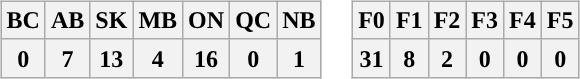<table style="margin-left: auto; margin-right: auto; border: none;">
<tr>
<td><br><table class="wikitable">
<tr>
<th>BC</th>
<th>AB</th>
<th>SK</th>
<th>MB</th>
<th>ON</th>
<th>QC</th>
<th>NB</th>
</tr>
<tr>
<th>0</th>
<th>7</th>
<th>13</th>
<th>4</th>
<th>16</th>
<th>0</th>
<th>1</th>
</tr>
</table>
</td>
<td><br><table class="wikitable">
<tr>
<th style="background-color:#">F0</th>
<th style="background-color:#">F1</th>
<th style="background-color:#">F2</th>
<th style="background-color:#">F3</th>
<th style="background-color:#">F4</th>
<th style="background-color:#">F5</th>
</tr>
<tr>
<th>31</th>
<th>8</th>
<th>2</th>
<th>0</th>
<th>0</th>
<th>0</th>
</tr>
</table>
</td>
</tr>
</table>
